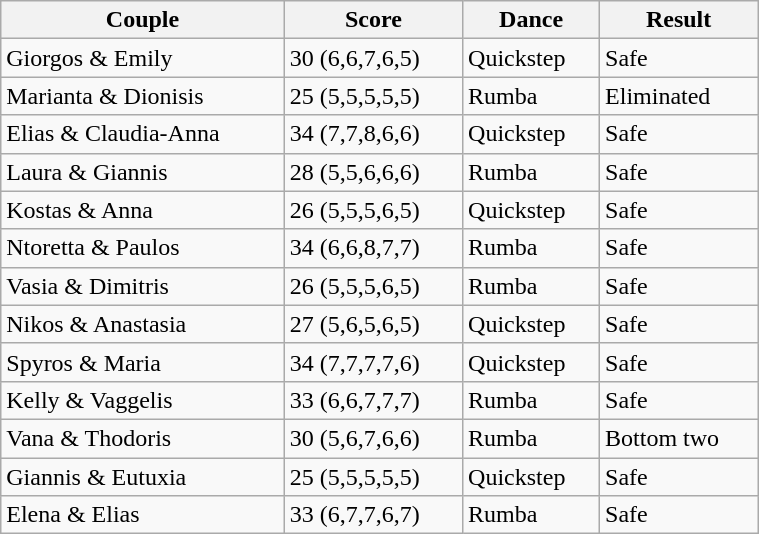<table class="wikitable" style="width:40%;">
<tr>
<th>Couple</th>
<th>Score</th>
<th>Dance</th>
<th>Result</th>
</tr>
<tr>
<td>Giorgos & Emily</td>
<td>30 (6,6,7,6,5)</td>
<td>Quickstep</td>
<td>Safe</td>
</tr>
<tr>
<td>Marianta & Dionisis</td>
<td>25 (5,5,5,5,5)</td>
<td>Rumba</td>
<td>Eliminated</td>
</tr>
<tr>
<td>Elias & Claudia-Anna</td>
<td>34 (7,7,8,6,6)</td>
<td>Quickstep</td>
<td>Safe</td>
</tr>
<tr>
<td>Laura & Giannis</td>
<td>28 (5,5,6,6,6)</td>
<td>Rumba</td>
<td>Safe</td>
</tr>
<tr>
<td>Kostas & Anna</td>
<td>26 (5,5,5,6,5)</td>
<td>Quickstep</td>
<td>Safe</td>
</tr>
<tr>
<td>Ntoretta & Paulos</td>
<td>34 (6,6,8,7,7)</td>
<td>Rumba</td>
<td>Safe</td>
</tr>
<tr>
<td>Vasia & Dimitris</td>
<td>26 (5,5,5,6,5)</td>
<td>Rumba</td>
<td>Safe</td>
</tr>
<tr>
<td>Nikos & Anastasia</td>
<td>27 (5,6,5,6,5)</td>
<td>Quickstep</td>
<td>Safe</td>
</tr>
<tr>
<td>Spyros & Maria</td>
<td>34 (7,7,7,7,6)</td>
<td>Quickstep</td>
<td>Safe</td>
</tr>
<tr>
<td>Kelly & Vaggelis</td>
<td>33 (6,6,7,7,7)</td>
<td>Rumba</td>
<td>Safe</td>
</tr>
<tr>
<td>Vana & Thodoris</td>
<td>30 (5,6,7,6,6)</td>
<td>Rumba</td>
<td>Bottom two</td>
</tr>
<tr>
<td>Giannis & Eutuxia</td>
<td>25 (5,5,5,5,5)</td>
<td>Quickstep</td>
<td>Safe</td>
</tr>
<tr>
<td>Elena & Elias</td>
<td>33 (6,7,7,6,7)</td>
<td>Rumba</td>
<td>Safe</td>
</tr>
</table>
